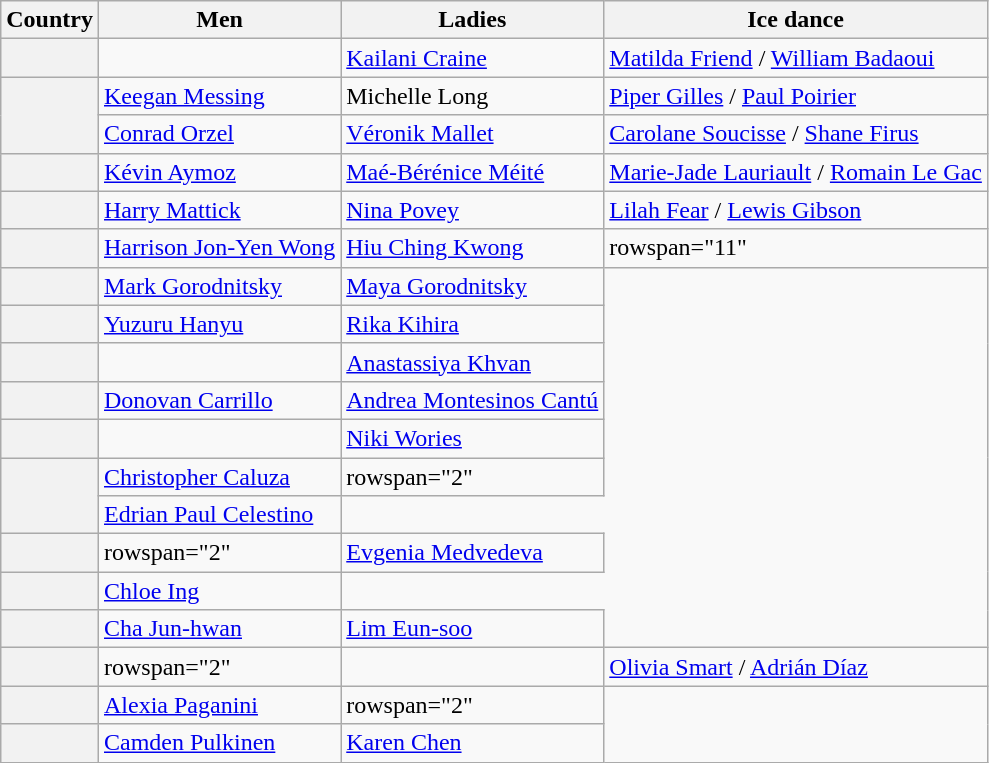<table class="wikitable sortable" style="text-align:left">
<tr>
<th scope="col">Country</th>
<th scope="col">Men</th>
<th scope="col">Ladies</th>
<th scope="col">Ice dance</th>
</tr>
<tr>
<th scope="row" style="text-align:left"></th>
<td></td>
<td><a href='#'>Kailani Craine</a></td>
<td><a href='#'>Matilda Friend</a> / <a href='#'>William Badaoui</a></td>
</tr>
<tr>
<th scope="row" style="text-align:left" rowspan="2"></th>
<td><a href='#'>Keegan Messing</a></td>
<td>Michelle Long</td>
<td><a href='#'>Piper Gilles</a> / <a href='#'>Paul Poirier</a></td>
</tr>
<tr>
<td><a href='#'>Conrad Orzel</a></td>
<td><a href='#'>Véronik Mallet</a></td>
<td><a href='#'>Carolane Soucisse</a> / <a href='#'>Shane Firus</a></td>
</tr>
<tr>
<th scope="row" style="text-align:left"></th>
<td><a href='#'>Kévin Aymoz</a></td>
<td><a href='#'>Maé-Bérénice Méité</a></td>
<td><a href='#'>Marie-Jade Lauriault</a> / <a href='#'>Romain Le Gac</a></td>
</tr>
<tr>
<th scope="row" style="text-align:left"></th>
<td><a href='#'>Harry Mattick</a></td>
<td><a href='#'>Nina Povey</a></td>
<td><a href='#'>Lilah Fear</a> / <a href='#'>Lewis Gibson</a></td>
</tr>
<tr>
<th scope="row" style="text-align:left"></th>
<td><a href='#'>Harrison Jon-Yen Wong</a></td>
<td><a href='#'>Hiu Ching Kwong</a></td>
<td>rowspan="11" </td>
</tr>
<tr>
<th scope="row" style="text-align:left"></th>
<td><a href='#'>Mark Gorodnitsky</a></td>
<td><a href='#'>Maya Gorodnitsky</a></td>
</tr>
<tr>
<th scope="row" style="text-align:left"></th>
<td><a href='#'>Yuzuru Hanyu</a></td>
<td><a href='#'>Rika Kihira</a></td>
</tr>
<tr>
<th scope="row" style="text-align:left"></th>
<td></td>
<td><a href='#'>Anastassiya Khvan</a></td>
</tr>
<tr>
<th scope="row" style="text-align:left"></th>
<td><a href='#'>Donovan Carrillo</a></td>
<td><a href='#'>Andrea Montesinos Cantú</a></td>
</tr>
<tr>
<th scope="row" style="text-align:left"></th>
<td></td>
<td><a href='#'>Niki Wories</a></td>
</tr>
<tr>
<th scope="row" style="text-align:left" rowspan="2"></th>
<td><a href='#'>Christopher Caluza</a></td>
<td>rowspan="2" </td>
</tr>
<tr>
<td><a href='#'>Edrian Paul Celestino</a></td>
</tr>
<tr>
<th scope="row" style="text-align:left"></th>
<td>rowspan="2" </td>
<td><a href='#'>Evgenia Medvedeva</a></td>
</tr>
<tr>
<th scope="row" style="text-align:left"></th>
<td><a href='#'>Chloe Ing</a></td>
</tr>
<tr>
<th scope="row" style="text-align:left"></th>
<td><a href='#'>Cha Jun-hwan</a></td>
<td><a href='#'>Lim Eun-soo</a></td>
</tr>
<tr>
<th scope="row" style="text-align:left"></th>
<td>rowspan="2" </td>
<td></td>
<td><a href='#'>Olivia Smart</a> / <a href='#'>Adrián Díaz</a></td>
</tr>
<tr>
<th scope="row" style="text-align:left"></th>
<td><a href='#'>Alexia Paganini</a></td>
<td>rowspan="2" </td>
</tr>
<tr>
<th scope="row" style="text-align:left"></th>
<td><a href='#'>Camden Pulkinen</a></td>
<td><a href='#'>Karen Chen</a></td>
</tr>
</table>
